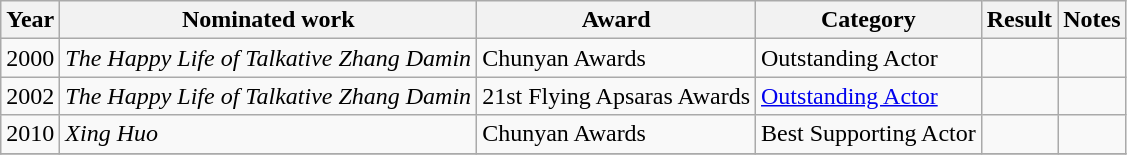<table class="wikitable">
<tr>
<th>Year</th>
<th>Nominated work</th>
<th>Award</th>
<th>Category</th>
<th>Result</th>
<th>Notes</th>
</tr>
<tr>
<td>2000</td>
<td><em>The Happy Life of Talkative Zhang Damin</em></td>
<td>Chunyan Awards</td>
<td>Outstanding Actor</td>
<td></td>
<td></td>
</tr>
<tr>
<td>2002</td>
<td><em>The Happy Life of Talkative Zhang Damin</em></td>
<td>21st Flying Apsaras Awards</td>
<td><a href='#'>Outstanding Actor</a></td>
<td></td>
<td></td>
</tr>
<tr>
<td>2010</td>
<td><em>Xing Huo</em></td>
<td>Chunyan Awards</td>
<td>Best Supporting Actor</td>
<td></td>
<td></td>
</tr>
<tr>
</tr>
</table>
